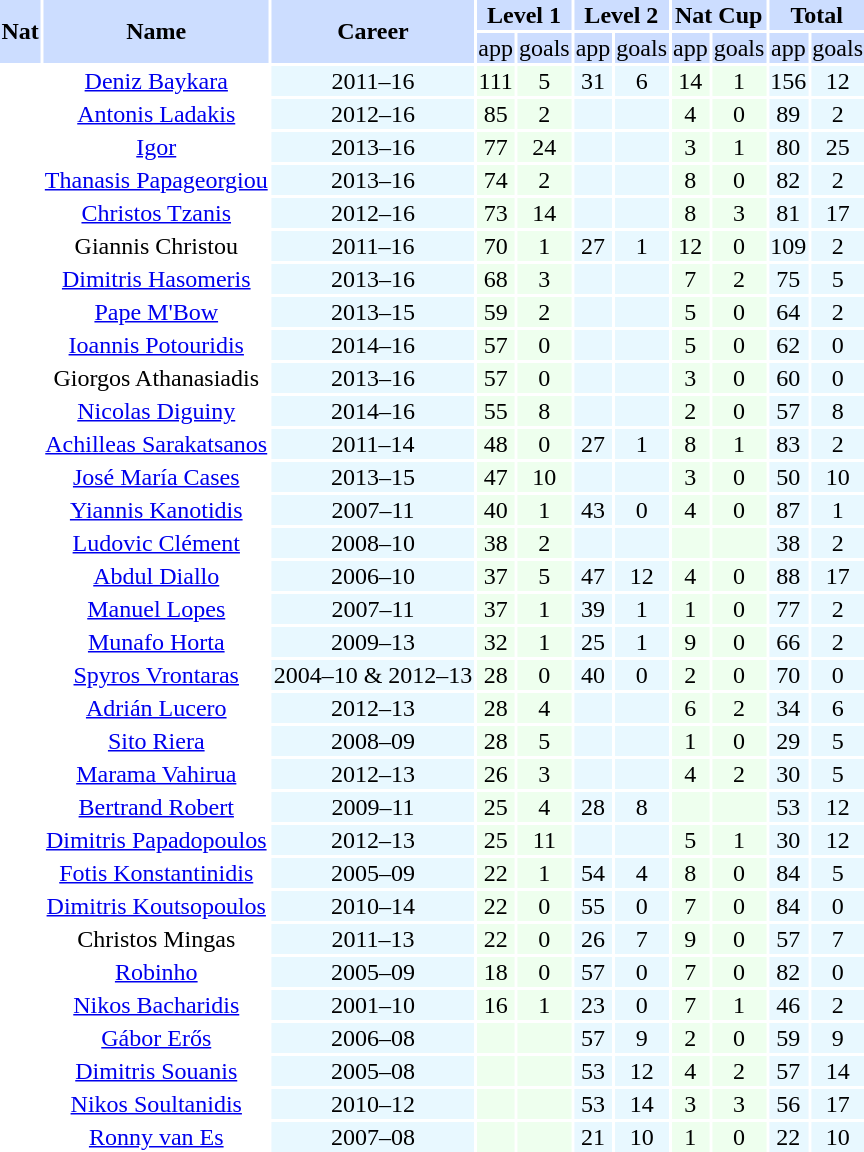<table style="text-align: center;">
<tr bgcolor=#ccddff>
<td rowspan=2><strong>Nat</strong></td>
<td rowspan=2><strong>Name</strong></td>
<td rowspan=2><strong>Career</strong></td>
<td colspan=2><strong>Level 1</strong></td>
<td colspan=2><strong>Level 2</strong></td>
<td colspan=2><strong>Nat Cup</strong></td>
<td colspan=2><strong>Total</strong></td>
</tr>
<tr bgcolor=#ccddff>
<td>app</td>
<td>goals</td>
<td>app</td>
<td>goals</td>
<td>app</td>
<td>goals</td>
<td>app</td>
<td>goals</td>
</tr>
<tr>
<td></td>
<td><a href='#'>Deniz Baykara</a></td>
<td bgcolor=#e8f8ff>2011–16</td>
<td bgcolor=#eeffee>111</td>
<td bgcolor=#eeffee>5</td>
<td bgcolor=#e8f8ff>31</td>
<td bgcolor=#e8f8ff>6</td>
<td bgcolor=#eeffee>14</td>
<td bgcolor=#eeffee>1</td>
<td bgcolor=#e8f8ff>156</td>
<td bgcolor=#e8f8ff>12</td>
</tr>
<tr>
<td></td>
<td><a href='#'>Antonis Ladakis</a></td>
<td bgcolor=#e8f8ff>2012–16</td>
<td bgcolor=#eeffee>85</td>
<td bgcolor=#eeffee>2</td>
<td bgcolor=#e8f8ff></td>
<td bgcolor=#e8f8ff></td>
<td bgcolor=#eeffee>4</td>
<td bgcolor=#eeffee>0</td>
<td bgcolor=#e8f8ff>89</td>
<td bgcolor=#e8f8ff>2</td>
</tr>
<tr>
<td></td>
<td><a href='#'>Igor</a></td>
<td bgcolor=#e8f8ff>2013–16</td>
<td bgcolor=#eeffee>77</td>
<td bgcolor=#eeffee>24</td>
<td bgcolor=#e8f8ff></td>
<td bgcolor=#e8f8ff></td>
<td bgcolor=#eeffee>3</td>
<td bgcolor=#eeffee>1</td>
<td bgcolor=#e8f8ff>80</td>
<td bgcolor=#e8f8ff>25</td>
</tr>
<tr>
<td></td>
<td><a href='#'>Thanasis Papageorgiou</a></td>
<td bgcolor=#e8f8ff>2013–16</td>
<td bgcolor=#eeffee>74</td>
<td bgcolor=#eeffee>2</td>
<td bgcolor=#e8f8ff></td>
<td bgcolor=#e8f8ff></td>
<td bgcolor=#eeffee>8</td>
<td bgcolor=#eeffee>0</td>
<td bgcolor=#e8f8ff>82</td>
<td bgcolor=#e8f8ff>2</td>
</tr>
<tr>
<td></td>
<td><a href='#'>Christos Tzanis</a></td>
<td bgcolor=#e8f8ff>2012–16</td>
<td bgcolor=#eeffee>73</td>
<td bgcolor=#eeffee>14</td>
<td bgcolor=#e8f8ff></td>
<td bgcolor=#e8f8ff></td>
<td bgcolor=#eeffee>8</td>
<td bgcolor=#eeffee>3</td>
<td bgcolor=#e8f8ff>81</td>
<td bgcolor=#e8f8ff>17</td>
</tr>
<tr>
<td></td>
<td>Giannis Christou</td>
<td bgcolor=#e8f8ff>2011–16</td>
<td bgcolor=#eeffee>70</td>
<td bgcolor=#eeffee>1</td>
<td bgcolor=#e8f8ff>27</td>
<td bgcolor=#e8f8ff>1</td>
<td bgcolor=#eeffee>12</td>
<td bgcolor=#eeffee>0</td>
<td bgcolor=#e8f8ff>109</td>
<td bgcolor=#e8f8ff>2</td>
</tr>
<tr>
<td></td>
<td><a href='#'>Dimitris Hasomeris</a></td>
<td bgcolor=#e8f8ff>2013–16</td>
<td bgcolor=#eeffee>68</td>
<td bgcolor=#eeffee>3</td>
<td bgcolor=#e8f8ff></td>
<td bgcolor=#e8f8ff></td>
<td bgcolor=#eeffee>7</td>
<td bgcolor=#eeffee>2</td>
<td bgcolor=#e8f8ff>75</td>
<td bgcolor=#e8f8ff>5</td>
</tr>
<tr>
<td></td>
<td><a href='#'>Pape M'Bow</a></td>
<td bgcolor=#e8f8ff>2013–15</td>
<td bgcolor=#eeffee>59</td>
<td bgcolor=#eeffee>2</td>
<td bgcolor=#e8f8ff></td>
<td bgcolor=#e8f8ff></td>
<td bgcolor=#eeffee>5</td>
<td bgcolor=#eeffee>0</td>
<td bgcolor=#e8f8ff>64</td>
<td bgcolor=#e8f8ff>2</td>
</tr>
<tr>
<td></td>
<td><a href='#'>Ioannis Potouridis</a></td>
<td bgcolor=#e8f8ff>2014–16</td>
<td bgcolor=#eeffee>57</td>
<td bgcolor=#eeffee>0</td>
<td bgcolor=#e8f8ff></td>
<td bgcolor=#e8f8ff></td>
<td bgcolor=#eeffee>5</td>
<td bgcolor=#eeffee>0</td>
<td bgcolor=#e8f8ff>62</td>
<td bgcolor=#e8f8ff>0</td>
</tr>
<tr>
<td></td>
<td>Giorgos Athanasiadis</td>
<td bgcolor=#e8f8ff>2013–16</td>
<td bgcolor=#eeffee>57</td>
<td bgcolor=#eeffee>0</td>
<td bgcolor=#e8f8ff></td>
<td bgcolor=#e8f8ff></td>
<td bgcolor=#eeffee>3</td>
<td bgcolor=#eeffee>0</td>
<td bgcolor=#e8f8ff>60</td>
<td bgcolor=#e8f8ff>0</td>
</tr>
<tr>
<td></td>
<td><a href='#'>Nicolas Diguiny</a></td>
<td bgcolor=#e8f8ff>2014–16</td>
<td bgcolor=#eeffee>55</td>
<td bgcolor=#eeffee>8</td>
<td bgcolor=#e8f8ff></td>
<td bgcolor=#e8f8ff></td>
<td bgcolor=#eeffee>2</td>
<td bgcolor=#eeffee>0</td>
<td bgcolor=#e8f8ff>57</td>
<td bgcolor=#e8f8ff>8</td>
</tr>
<tr>
<td></td>
<td><a href='#'>Achilleas Sarakatsanos</a></td>
<td bgcolor=#e8f8ff>2011–14</td>
<td bgcolor=#eeffee>48</td>
<td bgcolor=#eeffee>0</td>
<td bgcolor=#e8f8ff>27</td>
<td bgcolor=#e8f8ff>1</td>
<td bgcolor=#eeffee>8</td>
<td bgcolor=#eeffee>1</td>
<td bgcolor=#e8f8ff>83</td>
<td bgcolor=#e8f8ff>2</td>
</tr>
<tr>
<td></td>
<td><a href='#'>José María Cases</a></td>
<td bgcolor=#e8f8ff>2013–15</td>
<td bgcolor=#eeffee>47</td>
<td bgcolor=#eeffee>10</td>
<td bgcolor=#e8f8ff></td>
<td bgcolor=#e8f8ff></td>
<td bgcolor=#eeffee>3</td>
<td bgcolor=#eeffee>0</td>
<td bgcolor=#e8f8ff>50</td>
<td bgcolor=#e8f8ff>10</td>
</tr>
<tr>
<td></td>
<td><a href='#'>Yiannis Kanotidis</a></td>
<td bgcolor=#e8f8ff>2007–11</td>
<td bgcolor=#eeffee>40</td>
<td bgcolor=#eeffee>1</td>
<td bgcolor=#e8f8ff>43</td>
<td bgcolor=#e8f8ff>0</td>
<td bgcolor=#eeffee>4</td>
<td bgcolor=#eeffee>0</td>
<td bgcolor=#e8f8ff>87</td>
<td bgcolor=#e8f8ff>1</td>
</tr>
<tr>
<td></td>
<td><a href='#'>Ludovic Clément</a></td>
<td bgcolor=#e8f8ff>2008–10</td>
<td bgcolor=#eeffee>38</td>
<td bgcolor=#eeffee>2</td>
<td bgcolor=#e8f8ff></td>
<td bgcolor=#e8f8ff></td>
<td bgcolor=#eeffee></td>
<td bgcolor=#eeffee></td>
<td bgcolor=#e8f8ff>38</td>
<td bgcolor=#e8f8ff>2</td>
</tr>
<tr>
<td></td>
<td><a href='#'>Abdul Diallo</a></td>
<td bgcolor=#e8f8ff>2006–10</td>
<td bgcolor=#eeffee>37</td>
<td bgcolor=#eeffee>5</td>
<td bgcolor=#e8f8ff>47</td>
<td bgcolor=#e8f8ff>12</td>
<td bgcolor=#eeffee>4</td>
<td bgcolor=#eeffee>0</td>
<td bgcolor=#e8f8ff>88</td>
<td bgcolor=#e8f8ff>17</td>
</tr>
<tr>
<td></td>
<td><a href='#'>Manuel Lopes</a></td>
<td bgcolor=#e8f8ff>2007–11</td>
<td bgcolor=#eeffee>37</td>
<td bgcolor=#eeffee>1</td>
<td bgcolor=#e8f8ff>39</td>
<td bgcolor=#e8f8ff>1</td>
<td bgcolor=#eeffee>1</td>
<td bgcolor=#eeffee>0</td>
<td bgcolor=#e8f8ff>77</td>
<td bgcolor=#e8f8ff>2</td>
</tr>
<tr>
<td></td>
<td><a href='#'>Munafo Horta</a></td>
<td bgcolor=#e8f8ff>2009–13</td>
<td bgcolor=#eeffee>32</td>
<td bgcolor=#eeffee>1</td>
<td bgcolor=#e8f8ff>25</td>
<td bgcolor=#e8f8ff>1</td>
<td bgcolor=#eeffee>9</td>
<td bgcolor=#eeffee>0</td>
<td bgcolor=#e8f8ff>66</td>
<td bgcolor=#e8f8ff>2</td>
</tr>
<tr>
<td></td>
<td><a href='#'>Spyros Vrontaras</a></td>
<td bgcolor=#e8f8ff>2004–10 & 2012–13</td>
<td bgcolor=#eeffee>28</td>
<td bgcolor=#eeffee>0</td>
<td bgcolor=#e8f8ff>40</td>
<td bgcolor=#e8f8ff>0</td>
<td bgcolor=#eeffee>2</td>
<td bgcolor=#eeffee>0</td>
<td bgcolor=#e8f8ff>70</td>
<td bgcolor=#e8f8ff>0</td>
</tr>
<tr>
<td></td>
<td><a href='#'>Adrián Lucero</a></td>
<td bgcolor=#e8f8ff>2012–13</td>
<td bgcolor=#eeffee>28</td>
<td bgcolor=#eeffee>4</td>
<td bgcolor=#e8f8ff></td>
<td bgcolor=#e8f8ff></td>
<td bgcolor=#eeffee>6</td>
<td bgcolor=#eeffee>2</td>
<td bgcolor=#e8f8ff>34</td>
<td bgcolor=#e8f8ff>6</td>
</tr>
<tr>
<td></td>
<td><a href='#'>Sito Riera</a></td>
<td bgcolor=#e8f8ff>2008–09</td>
<td bgcolor=#eeffee>28</td>
<td bgcolor=#eeffee>5</td>
<td bgcolor=#e8f8ff></td>
<td bgcolor=#e8f8ff></td>
<td bgcolor=#eeffee>1</td>
<td bgcolor=#eeffee>0</td>
<td bgcolor=#e8f8ff>29</td>
<td bgcolor=#e8f8ff>5</td>
</tr>
<tr>
<td></td>
<td><a href='#'>Marama Vahirua</a></td>
<td bgcolor=#e8f8ff>2012–13</td>
<td bgcolor=#eeffee>26</td>
<td bgcolor=#eeffee>3</td>
<td bgcolor=#e8f8ff></td>
<td bgcolor=#e8f8ff></td>
<td bgcolor=#eeffee>4</td>
<td bgcolor=#eeffee>2</td>
<td bgcolor=#e8f8ff>30</td>
<td bgcolor=#e8f8ff>5</td>
</tr>
<tr>
<td></td>
<td><a href='#'>Bertrand Robert</a></td>
<td bgcolor=#e8f8ff>2009–11</td>
<td bgcolor=#eeffee>25</td>
<td bgcolor=#eeffee>4</td>
<td bgcolor=#e8f8ff>28</td>
<td bgcolor=#e8f8ff>8</td>
<td bgcolor=#eeffee></td>
<td bgcolor=#eeffee></td>
<td bgcolor=#e8f8ff>53</td>
<td bgcolor=#e8f8ff>12</td>
</tr>
<tr>
<td></td>
<td><a href='#'>Dimitris Papadopoulos</a></td>
<td bgcolor=#e8f8ff>2012–13</td>
<td bgcolor=#eeffee>25</td>
<td bgcolor=#eeffee>11</td>
<td bgcolor=#e8f8ff></td>
<td bgcolor=#e8f8ff></td>
<td bgcolor=#eeffee>5</td>
<td bgcolor=#eeffee>1</td>
<td bgcolor=#e8f8ff>30</td>
<td bgcolor=#e8f8ff>12</td>
</tr>
<tr>
<td></td>
<td><a href='#'>Fotis Konstantinidis</a></td>
<td bgcolor=#e8f8ff>2005–09</td>
<td bgcolor=#eeffee>22</td>
<td bgcolor=#eeffee>1</td>
<td bgcolor=#e8f8ff>54</td>
<td bgcolor=#e8f8ff>4</td>
<td bgcolor=#eeffee>8</td>
<td bgcolor=#eeffee>0</td>
<td bgcolor=#e8f8ff>84</td>
<td bgcolor=#e8f8ff>5</td>
</tr>
<tr>
<td></td>
<td><a href='#'>Dimitris Koutsopoulos</a></td>
<td bgcolor=#e8f8ff>2010–14</td>
<td bgcolor=#eeffee>22</td>
<td bgcolor=#eeffee>0</td>
<td bgcolor=#e8f8ff>55</td>
<td bgcolor=#e8f8ff>0</td>
<td bgcolor=#eeffee>7</td>
<td bgcolor=#eeffee>0</td>
<td bgcolor=#e8f8ff>84</td>
<td bgcolor=#e8f8ff>0</td>
</tr>
<tr>
<td></td>
<td>Christos Mingas</td>
<td bgcolor=#e8f8ff>2011–13</td>
<td bgcolor=#eeffee>22</td>
<td bgcolor=#eeffee>0</td>
<td bgcolor=#e8f8ff>26</td>
<td bgcolor=#e8f8ff>7</td>
<td bgcolor=#eeffee>9</td>
<td bgcolor=#eeffee>0</td>
<td bgcolor=#e8f8ff>57</td>
<td bgcolor=#e8f8ff>7</td>
</tr>
<tr>
<td></td>
<td><a href='#'>Robinho</a></td>
<td bgcolor=#e8f8ff>2005–09</td>
<td bgcolor=#eeffee>18</td>
<td bgcolor=#eeffee>0</td>
<td bgcolor=#e8f8ff>57</td>
<td bgcolor=#e8f8ff>0</td>
<td bgcolor=#eeffee>7</td>
<td bgcolor=#eeffee>0</td>
<td bgcolor=#e8f8ff>82</td>
<td bgcolor=#e8f8ff>0</td>
</tr>
<tr>
<td></td>
<td><a href='#'>Nikos Bacharidis</a></td>
<td bgcolor=#e8f8ff>2001–10</td>
<td bgcolor=#eeffee>16</td>
<td bgcolor=#eeffee>1</td>
<td bgcolor=#e8f8ff>23</td>
<td bgcolor=#e8f8ff>0</td>
<td bgcolor=#eeffee>7</td>
<td bgcolor=#eeffee>1</td>
<td bgcolor=#e8f8ff>46</td>
<td bgcolor=#e8f8ff>2</td>
</tr>
<tr>
<td></td>
<td><a href='#'>Gábor Erős</a></td>
<td bgcolor=#e8f8ff>2006–08</td>
<td bgcolor=#eeffee></td>
<td bgcolor=#eeffee></td>
<td bgcolor=#e8f8ff>57</td>
<td bgcolor=#e8f8ff>9</td>
<td bgcolor=#eeffee>2</td>
<td bgcolor=#eeffee>0</td>
<td bgcolor=#e8f8ff>59</td>
<td bgcolor=#e8f8ff>9</td>
</tr>
<tr>
<td></td>
<td><a href='#'>Dimitris Souanis</a></td>
<td bgcolor=#e8f8ff>2005–08</td>
<td bgcolor=#eeffee></td>
<td bgcolor=#eeffee></td>
<td bgcolor=#e8f8ff>53</td>
<td bgcolor=#e8f8ff>12</td>
<td bgcolor=#eeffee>4</td>
<td bgcolor=#eeffee>2</td>
<td bgcolor=#e8f8ff>57</td>
<td bgcolor=#e8f8ff>14</td>
</tr>
<tr>
<td></td>
<td><a href='#'>Nikos Soultanidis</a></td>
<td bgcolor=#e8f8ff>2010–12</td>
<td bgcolor=#eeffee></td>
<td bgcolor=#eeffee></td>
<td bgcolor=#e8f8ff>53</td>
<td bgcolor=#e8f8ff>14</td>
<td bgcolor=#eeffee>3</td>
<td bgcolor=#eeffee>3</td>
<td bgcolor=#e8f8ff>56</td>
<td bgcolor=#e8f8ff>17</td>
</tr>
<tr>
<td></td>
<td><a href='#'>Ronny van Es</a></td>
<td bgcolor=#e8f8ff>2007–08</td>
<td bgcolor=#eeffee></td>
<td bgcolor=#eeffee></td>
<td bgcolor=#e8f8ff>21</td>
<td bgcolor=#e8f8ff>10</td>
<td bgcolor=#eeffee>1</td>
<td bgcolor=#eeffee>0</td>
<td bgcolor=#e8f8ff>22</td>
<td bgcolor=#e8f8ff>10</td>
</tr>
<tr>
</tr>
</table>
